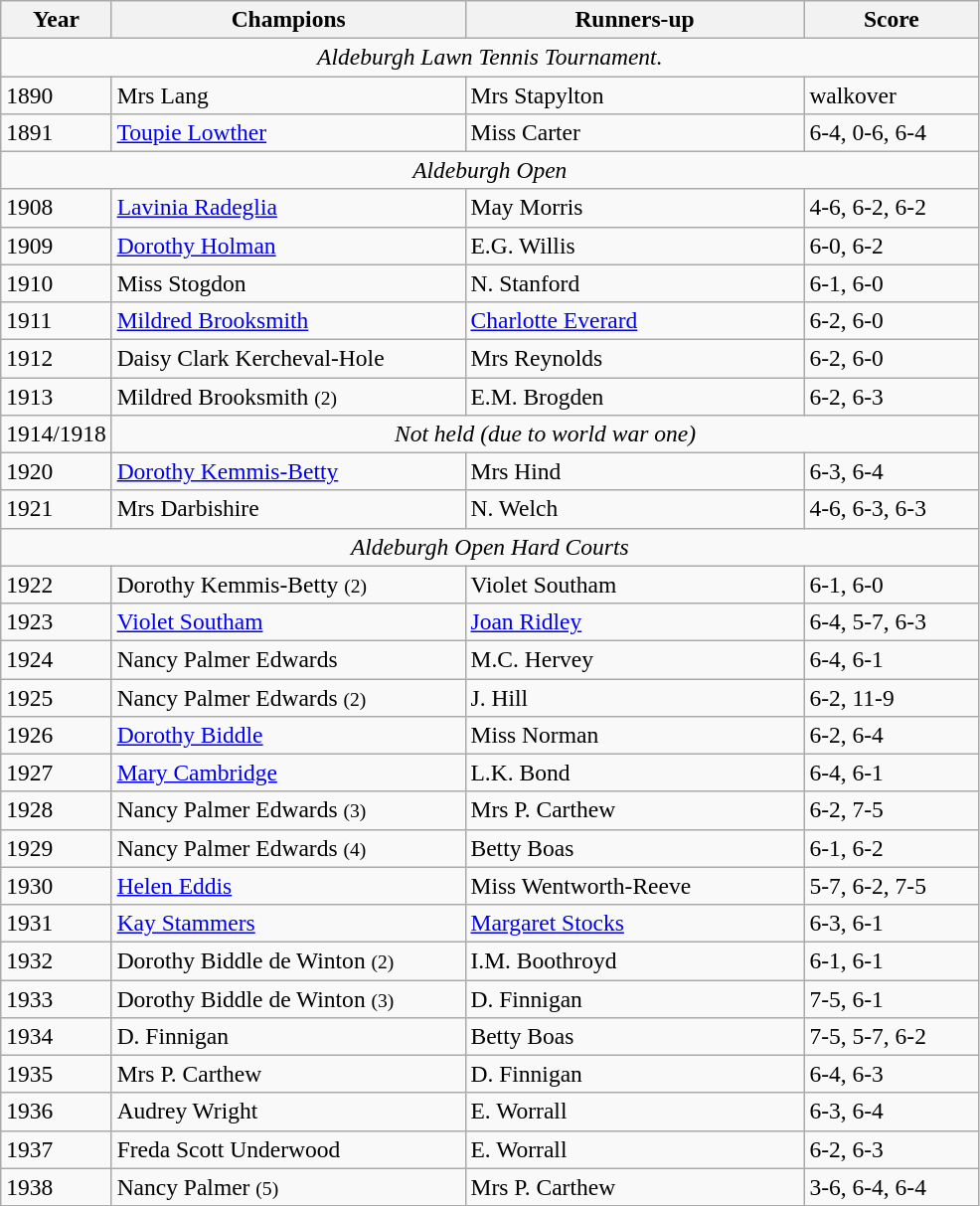<table class="wikitable" style="font-size:98%;">
<tr>
<th style="width:60px;">Year</th>
<th style="width:230px;">Champions</th>
<th style="width:220px;">Runners-up</th>
<th style="width:110px;">Score</th>
</tr>
<tr>
<td colspan=4 align=center><em> Aldeburgh Lawn Tennis Tournament.</em></td>
</tr>
<tr>
<td>1890</td>
<td> Mrs Lang</td>
<td> Mrs Stapylton</td>
<td>walkover</td>
</tr>
<tr>
<td>1891</td>
<td> <a href='#'>Toupie Lowther</a></td>
<td> Miss Carter</td>
<td>6-4, 0-6, 6-4</td>
</tr>
<tr>
<td colspan=4 align=center><em> Aldeburgh Open</em></td>
</tr>
<tr>
<td>1908</td>
<td> <a href='#'>Lavinia Radeglia</a></td>
<td> May Morris</td>
<td>4-6, 6-2, 6-2</td>
</tr>
<tr>
<td>1909</td>
<td> <a href='#'>Dorothy Holman</a></td>
<td> E.G. Willis</td>
<td>6-0, 6-2</td>
</tr>
<tr>
<td>1910</td>
<td> Miss Stogdon</td>
<td> N. Stanford</td>
<td>6-1, 6-0</td>
</tr>
<tr>
<td>1911</td>
<td> <a href='#'>Mildred Brooksmith</a></td>
<td> <a href='#'>Charlotte Everard</a></td>
<td>6-2, 6-0</td>
</tr>
<tr>
<td>1912</td>
<td> Daisy Clark Kercheval-Hole</td>
<td> Mrs Reynolds</td>
<td>6-2, 6-0</td>
</tr>
<tr>
<td>1913</td>
<td> Mildred Brooksmith <small>(2)</small></td>
<td> E.M. Brogden</td>
<td>6-2, 6-3</td>
</tr>
<tr>
<td>1914/1918</td>
<td colspan=4 align=center><em>Not held (due to world war one)</em></td>
</tr>
<tr>
<td>1920</td>
<td> <a href='#'>Dorothy Kemmis-Betty</a></td>
<td> Mrs Hind</td>
<td>6-3, 6-4</td>
</tr>
<tr>
<td>1921</td>
<td> Mrs Darbishire</td>
<td> N. Welch</td>
<td>4-6, 6-3, 6-3</td>
</tr>
<tr>
<td colspan=4 align=center><em> Aldeburgh Open Hard Courts</em></td>
</tr>
<tr>
<td>1922</td>
<td> Dorothy Kemmis-Betty <small>(2)</small></td>
<td> Violet Southam</td>
<td>6-1, 6-0</td>
</tr>
<tr>
<td>1923</td>
<td> <a href='#'>Violet Southam</a></td>
<td> <a href='#'>Joan Ridley</a></td>
<td>6-4, 5-7, 6-3</td>
</tr>
<tr>
<td>1924</td>
<td> Nancy Palmer Edwards</td>
<td> M.C. Hervey</td>
<td>6-4, 6-1</td>
</tr>
<tr>
<td>1925</td>
<td> Nancy Palmer Edwards <small>(2)</small></td>
<td> J. Hill</td>
<td>6-2, 11-9</td>
</tr>
<tr>
<td>1926</td>
<td> <a href='#'>Dorothy Biddle</a></td>
<td> Miss Norman</td>
<td>6-2, 6-4</td>
</tr>
<tr>
<td>1927</td>
<td> <a href='#'>Mary Cambridge</a></td>
<td> L.K. Bond</td>
<td>6-4, 6-1</td>
</tr>
<tr>
<td>1928</td>
<td> Nancy Palmer Edwards <small>(3)</small></td>
<td> Mrs P. Carthew</td>
<td>6-2, 7-5</td>
</tr>
<tr>
<td>1929</td>
<td> Nancy Palmer Edwards <small>(4)</small></td>
<td> Betty Boas</td>
<td>6-1, 6-2</td>
</tr>
<tr>
<td>1930</td>
<td> <a href='#'>Helen Eddis</a></td>
<td> Miss Wentworth-Reeve</td>
<td>5-7, 6-2, 7-5</td>
</tr>
<tr>
<td>1931</td>
<td> <a href='#'>Kay Stammers</a></td>
<td> <a href='#'>Margaret Stocks</a></td>
<td>6-3, 6-1</td>
</tr>
<tr>
<td>1932</td>
<td> Dorothy Biddle de Winton <small>(2)</small></td>
<td> I.M. Boothroyd</td>
<td>6-1, 6-1</td>
</tr>
<tr>
<td>1933</td>
<td> Dorothy Biddle de Winton <small>(3)</small></td>
<td> D. Finnigan</td>
<td>7-5, 6-1</td>
</tr>
<tr>
<td>1934</td>
<td> D. Finnigan</td>
<td> Betty Boas</td>
<td>7-5, 5-7, 6-2</td>
</tr>
<tr>
<td>1935</td>
<td> Mrs P. Carthew</td>
<td> D. Finnigan</td>
<td>6-4, 6-3</td>
</tr>
<tr>
<td>1936</td>
<td> Audrey Wright</td>
<td> E. Worrall</td>
<td>6-3, 6-4</td>
</tr>
<tr>
<td>1937</td>
<td> Freda Scott Underwood</td>
<td> E. Worrall</td>
<td>6-2, 6-3</td>
</tr>
<tr>
<td>1938</td>
<td> Nancy Palmer <small>(5)</small></td>
<td> Mrs P. Carthew</td>
<td>3-6, 6-4, 6-4</td>
</tr>
</table>
